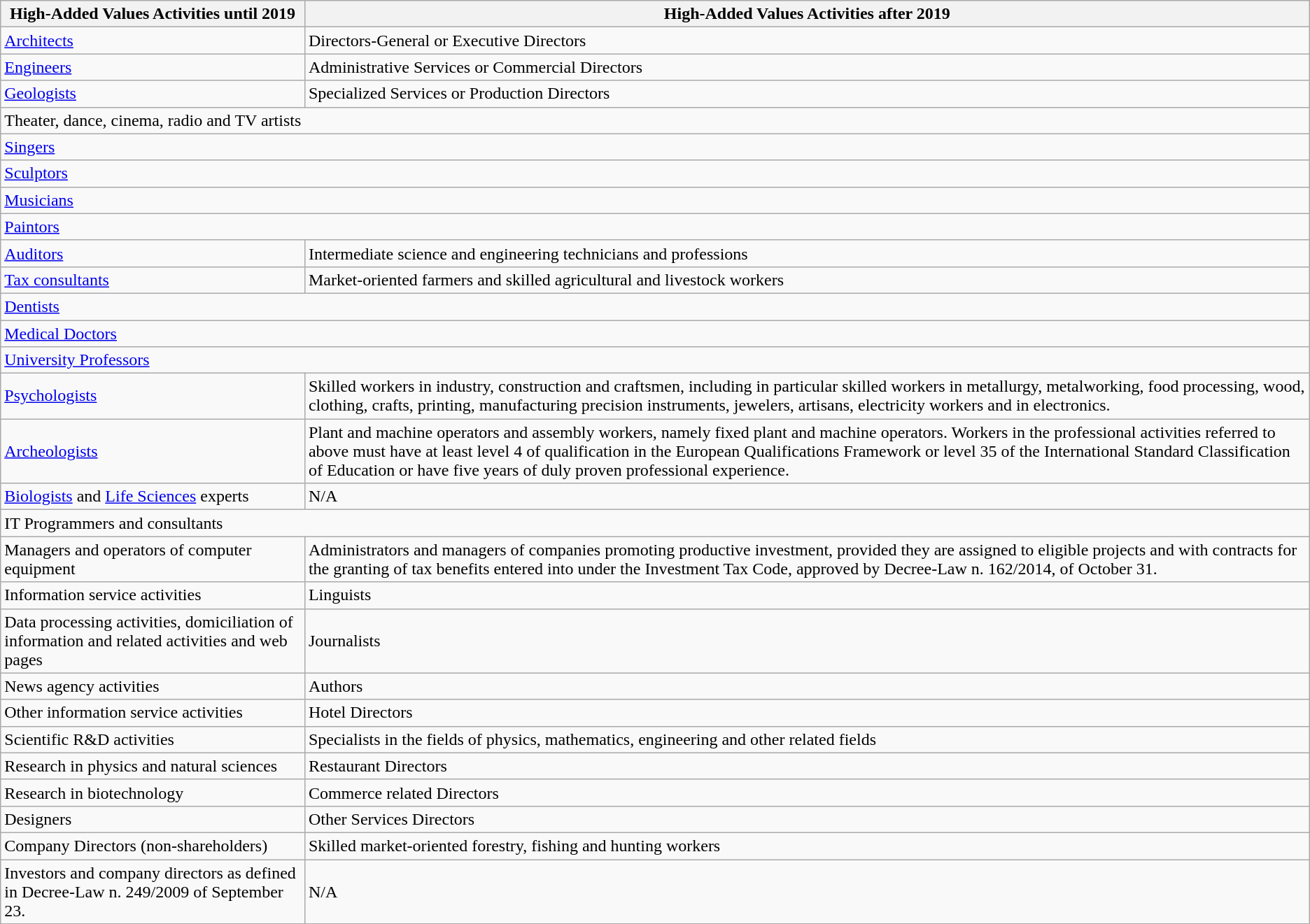<table class="wikitable">
<tr>
<th>High-Added Values Activities until 2019</th>
<th>High-Added Values Activities after 2019</th>
</tr>
<tr>
<td><a href='#'>Architects</a></td>
<td>Directors-General or Executive Directors</td>
</tr>
<tr>
<td><a href='#'>Engineers</a></td>
<td>Administrative Services or Commercial Directors</td>
</tr>
<tr>
<td><a href='#'>Geologists</a></td>
<td>Specialized Services or Production Directors</td>
</tr>
<tr>
<td colspan="2">Theater, dance, cinema, radio and TV artists</td>
</tr>
<tr>
<td colspan="2"><a href='#'>Singers</a></td>
</tr>
<tr>
<td colspan="2"><a href='#'>Sculptors</a></td>
</tr>
<tr>
<td colspan="2"><a href='#'>Musicians</a></td>
</tr>
<tr>
<td colspan="2"><a href='#'>Paintors</a></td>
</tr>
<tr>
<td><a href='#'>Auditors</a></td>
<td>Intermediate science and engineering technicians and professions</td>
</tr>
<tr>
<td><a href='#'>Tax consultants</a></td>
<td>Market-oriented farmers and skilled agricultural and livestock workers</td>
</tr>
<tr>
<td colspan="2"><a href='#'>Dentists</a></td>
</tr>
<tr>
<td colspan="2"><a href='#'>Medical Doctors</a></td>
</tr>
<tr>
<td colspan="2"><a href='#'>University Professors</a></td>
</tr>
<tr>
<td><a href='#'>Psychologists</a></td>
<td>Skilled workers in industry, construction and craftsmen, including in particular skilled workers in metallurgy, metalworking, food processing, wood, clothing, crafts, printing, manufacturing precision instruments, jewelers, artisans, electricity workers and in electronics.</td>
</tr>
<tr>
<td><a href='#'>Archeologists</a></td>
<td>Plant and machine operators and assembly workers, namely fixed plant and machine operators. Workers in the professional activities referred to above must have at least level 4 of qualification in the European Qualifications Framework or level 35 of the International Standard Classification of Education or have five years of duly proven professional experience.</td>
</tr>
<tr>
<td><a href='#'>Biologists</a> and <a href='#'>Life Sciences</a> experts</td>
<td>N/A</td>
</tr>
<tr>
<td colspan="2">IT Programmers and consultants</td>
</tr>
<tr>
<td>Managers and operators of computer equipment</td>
<td>Administrators and managers of companies promoting productive investment, provided they are assigned to eligible projects and with contracts for the granting of tax benefits entered into under the Investment Tax Code, approved by Decree-Law n. 162/2014, of October 31.</td>
</tr>
<tr>
<td>Information service activities</td>
<td>Linguists</td>
</tr>
<tr>
<td>Data processing activities, domiciliation of information and related activities and web pages</td>
<td>Journalists</td>
</tr>
<tr>
<td>News agency activities</td>
<td>Authors</td>
</tr>
<tr>
<td>Other information service activities</td>
<td>Hotel Directors</td>
</tr>
<tr>
<td>Scientific R&D activities</td>
<td>Specialists in the fields of physics, mathematics, engineering and other related fields</td>
</tr>
<tr>
<td>Research in physics and natural sciences</td>
<td>Restaurant Directors</td>
</tr>
<tr>
<td>Research in biotechnology</td>
<td>Commerce related Directors</td>
</tr>
<tr>
<td>Designers</td>
<td>Other Services Directors</td>
</tr>
<tr>
<td>Company Directors (non-shareholders)</td>
<td>Skilled market-oriented forestry, fishing and hunting workers</td>
</tr>
<tr>
<td>Investors and company directors as defined in Decree-Law n. 249/2009 of September 23.</td>
<td>N/A</td>
</tr>
</table>
